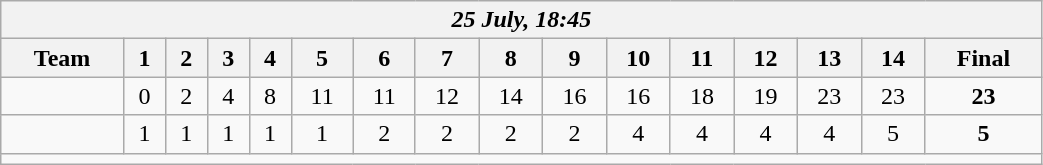<table class=wikitable style="text-align:center; width: 55%">
<tr>
<th colspan=17><em>25 July, 18:45</em></th>
</tr>
<tr>
<th>Team</th>
<th>1</th>
<th>2</th>
<th>3</th>
<th>4</th>
<th>5</th>
<th>6</th>
<th>7</th>
<th>8</th>
<th>9</th>
<th>10</th>
<th>11</th>
<th>12</th>
<th>13</th>
<th>14</th>
<th>Final</th>
</tr>
<tr>
<td align=left><strong></strong></td>
<td>0</td>
<td>2</td>
<td>4</td>
<td>8</td>
<td>11</td>
<td>11</td>
<td>12</td>
<td>14</td>
<td>16</td>
<td>16</td>
<td>18</td>
<td>19</td>
<td>23</td>
<td>23</td>
<td><strong>23</strong></td>
</tr>
<tr>
<td align=left></td>
<td>1</td>
<td>1</td>
<td>1</td>
<td>1</td>
<td>1</td>
<td>2</td>
<td>2</td>
<td>2</td>
<td>2</td>
<td>4</td>
<td>4</td>
<td>4</td>
<td>4</td>
<td>5</td>
<td><strong>5</strong></td>
</tr>
<tr>
<td colspan=17></td>
</tr>
</table>
